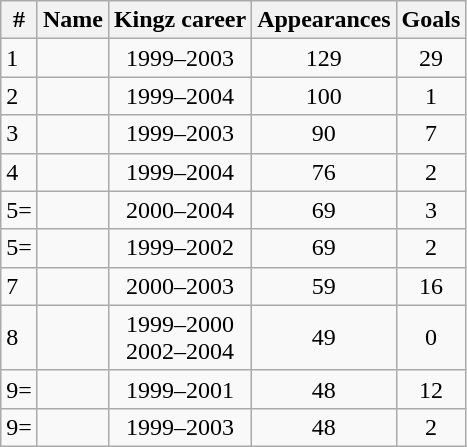<table class="wikitable sortable" style="text-align: center;">
<tr>
<th>#</th>
<th>Name</th>
<th>Kingz career</th>
<th>Appearances</th>
<th>Goals</th>
</tr>
<tr>
<td align="left">1</td>
<td align="left"> </td>
<td>1999–2003</td>
<td>129</td>
<td>29</td>
</tr>
<tr>
<td align="left">2</td>
<td align="left"> </td>
<td>1999–2004</td>
<td>100</td>
<td>1</td>
</tr>
<tr>
<td align="left">3</td>
<td align="left"> </td>
<td>1999–2003</td>
<td>90</td>
<td>7</td>
</tr>
<tr>
<td align="left">4</td>
<td align="left"> </td>
<td>1999–2004</td>
<td>76</td>
<td>2</td>
</tr>
<tr>
<td align="left">5=</td>
<td align="left"> </td>
<td>2000–2004</td>
<td>69</td>
<td>3</td>
</tr>
<tr>
<td align="left">5=</td>
<td align="left"> </td>
<td>1999–2002</td>
<td>69</td>
<td>2</td>
</tr>
<tr>
<td align="left">7</td>
<td align="left"> </td>
<td>2000–2003</td>
<td>59</td>
<td>16</td>
</tr>
<tr>
<td align="left">8</td>
<td align="left"> </td>
<td>1999–2000<br>2002–2004</td>
<td>49</td>
<td>0</td>
</tr>
<tr>
<td align="left">9=</td>
<td align="left"> </td>
<td>1999–2001</td>
<td>48</td>
<td>12</td>
</tr>
<tr>
<td align="left">9=</td>
<td align="left"> </td>
<td>1999–2003</td>
<td>48</td>
<td>2</td>
</tr>
</table>
